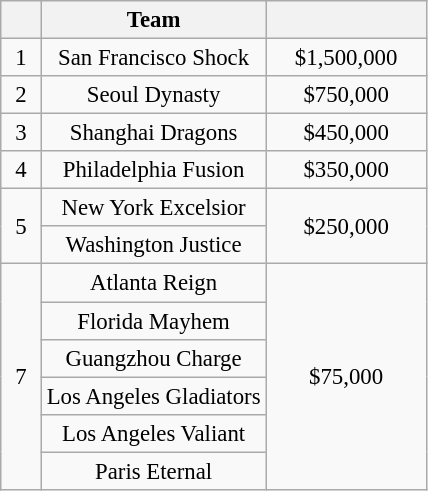<table class="wikitable" style="text-align: center; font-size: 95%;">
<tr>
<th scope="col" style="width: 20px;"></th>
<th>Team</th>
<th scope="col" style="width: 100px;"></th>
</tr>
<tr>
<td>1</td>
<td>San Francisco Shock</td>
<td>$1,500,000</td>
</tr>
<tr>
<td>2</td>
<td>Seoul Dynasty</td>
<td>$750,000</td>
</tr>
<tr>
<td>3</td>
<td>Shanghai Dragons</td>
<td>$450,000</td>
</tr>
<tr>
<td>4</td>
<td>Philadelphia Fusion</td>
<td>$350,000</td>
</tr>
<tr>
<td rowspan="2">5</td>
<td>New York Excelsior</td>
<td rowspan="2">$250,000</td>
</tr>
<tr>
<td>Washington Justice</td>
</tr>
<tr>
<td rowspan="6">7</td>
<td>Atlanta Reign</td>
<td rowspan="6">$75,000</td>
</tr>
<tr>
<td>Florida Mayhem</td>
</tr>
<tr>
<td>Guangzhou Charge</td>
</tr>
<tr>
<td>Los Angeles Gladiators</td>
</tr>
<tr>
<td>Los Angeles Valiant</td>
</tr>
<tr>
<td>Paris Eternal</td>
</tr>
</table>
